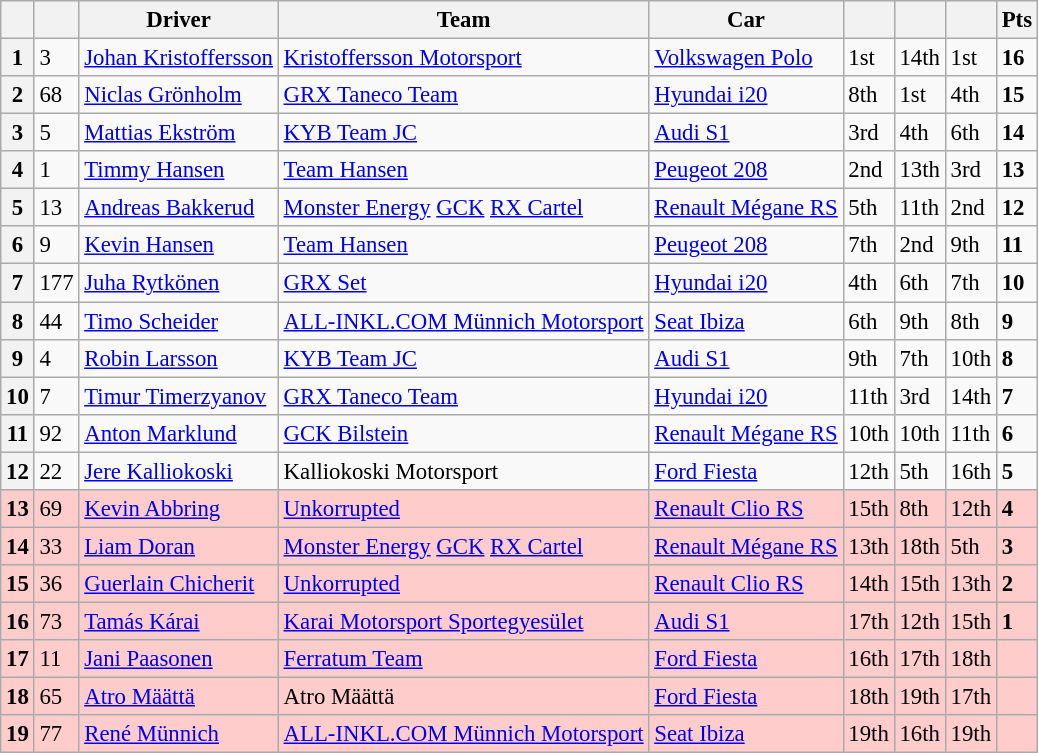<table class="wikitable" style="font-size:95%">
<tr>
<th></th>
<th></th>
<th>Driver</th>
<th>Team</th>
<th>Car</th>
<th></th>
<th></th>
<th></th>
<th>Pts</th>
</tr>
<tr>
<th>1</th>
<td>3</td>
<td> <a href='#'>Johan Kristoffersson</a></td>
<td><a href='#'>Kristoffersson Motorsport</a></td>
<td><a href='#'>Volkswagen Polo</a></td>
<td>1st</td>
<td>14th</td>
<td>1st</td>
<td><strong>16</strong></td>
</tr>
<tr>
<th>2</th>
<td>68</td>
<td> <a href='#'>Niclas Grönholm</a></td>
<td><a href='#'>GRX Taneco Team</a></td>
<td><a href='#'>Hyundai i20</a></td>
<td>8th</td>
<td>1st</td>
<td>4th</td>
<td><strong>15</strong></td>
</tr>
<tr>
<th>3</th>
<td>5</td>
<td> <a href='#'>Mattias Ekström</a></td>
<td><a href='#'>KYB Team JC</a></td>
<td><a href='#'>Audi S1</a></td>
<td>3rd</td>
<td>4th</td>
<td>6th</td>
<td><strong>14</strong></td>
</tr>
<tr>
<th>4</th>
<td>1</td>
<td> <a href='#'>Timmy Hansen</a></td>
<td><a href='#'>Team Hansen</a></td>
<td><a href='#'>Peugeot 208</a></td>
<td>2nd</td>
<td>13th</td>
<td>3rd</td>
<td><strong>13</strong></td>
</tr>
<tr>
<th>5</th>
<td>13</td>
<td> <a href='#'>Andreas Bakkerud</a></td>
<td><a href='#'>Monster Energy</a> <a href='#'>GCK</a> <a href='#'>RX Cartel</a></td>
<td><a href='#'>Renault Mégane RS</a></td>
<td>5th</td>
<td>11th</td>
<td>2nd</td>
<td><strong>12</strong></td>
</tr>
<tr>
<th>6</th>
<td>9</td>
<td> <a href='#'>Kevin Hansen</a></td>
<td><a href='#'>Team Hansen</a></td>
<td><a href='#'>Peugeot 208</a></td>
<td>7th</td>
<td>2nd</td>
<td>9th</td>
<td><strong>11</strong></td>
</tr>
<tr>
<th>7</th>
<td>177</td>
<td> <a href='#'>Juha Rytkönen</a></td>
<td><a href='#'>GRX Set</a></td>
<td><a href='#'>Hyundai i20</a></td>
<td>4th</td>
<td>6th</td>
<td>7th</td>
<td><strong>10</strong></td>
</tr>
<tr>
<th>8</th>
<td>44</td>
<td> <a href='#'>Timo Scheider</a></td>
<td><a href='#'>ALL-INKL.COM Münnich Motorsport</a></td>
<td><a href='#'>Seat Ibiza</a></td>
<td>6th</td>
<td>9th</td>
<td>8th</td>
<td><strong>9</strong></td>
</tr>
<tr>
<th>9</th>
<td>4</td>
<td> <a href='#'>Robin Larsson</a></td>
<td><a href='#'>KYB Team JC</a></td>
<td><a href='#'>Audi S1</a></td>
<td>9th</td>
<td>7th</td>
<td>10th</td>
<td><strong>8</strong></td>
</tr>
<tr>
<th>10</th>
<td>7</td>
<td> <a href='#'>Timur Timerzyanov</a></td>
<td><a href='#'>GRX Taneco Team</a></td>
<td><a href='#'>Hyundai i20</a></td>
<td>11th</td>
<td>3rd</td>
<td>14th</td>
<td><strong>7</strong></td>
</tr>
<tr>
<th>11</th>
<td>92</td>
<td> <a href='#'>Anton Marklund</a></td>
<td><a href='#'>GCK Bilstein</a></td>
<td><a href='#'>Renault Mégane RS</a></td>
<td>10th</td>
<td>10th</td>
<td>11th</td>
<td><strong>6</strong></td>
</tr>
<tr>
<th>12</th>
<td>22</td>
<td> <a href='#'>Jere Kalliokoski</a></td>
<td>Kalliokoski Motorsport</td>
<td><a href='#'>Ford Fiesta</a></td>
<td>12th</td>
<td>5th</td>
<td>16th</td>
<td><strong>5</strong></td>
</tr>
<tr>
<th style="background:#ffcccc;">13</th>
<td style="background:#ffcccc;">69</td>
<td style="background:#ffcccc;"> <a href='#'>Kevin Abbring</a></td>
<td style="background:#ffcccc;"><a href='#'>Unkorrupted</a></td>
<td style="background:#ffcccc;"><a href='#'>Renault Clio RS</a></td>
<td style="background:#ffcccc;">15th</td>
<td style="background:#ffcccc;">8th</td>
<td style="background:#ffcccc;">12th</td>
<td style="background:#ffcccc;"><strong>4</strong></td>
</tr>
<tr>
<th style="background:#ffcccc;">14</th>
<td style="background:#ffcccc;">33</td>
<td style="background:#ffcccc;"> <a href='#'>Liam Doran</a></td>
<td style="background:#ffcccc;"><a href='#'>Monster Energy</a> <a href='#'>GCK</a> <a href='#'>RX Cartel</a></td>
<td style="background:#ffcccc;"><a href='#'>Renault Mégane RS</a></td>
<td style="background:#ffcccc;">13th</td>
<td style="background:#ffcccc;">18th</td>
<td style="background:#ffcccc;">5th</td>
<td style="background:#ffcccc;"><strong>3</strong></td>
</tr>
<tr>
<th style="background:#ffcccc;">15</th>
<td style="background:#ffcccc;">36</td>
<td style="background:#ffcccc;"> <a href='#'>Guerlain Chicherit</a></td>
<td style="background:#ffcccc;"><a href='#'>Unkorrupted</a></td>
<td style="background:#ffcccc;"><a href='#'>Renault Clio RS</a></td>
<td style="background:#ffcccc;">14th</td>
<td style="background:#ffcccc;">15th</td>
<td style="background:#ffcccc;">13th</td>
<td style="background:#ffcccc;"><strong>2</strong></td>
</tr>
<tr>
<th style="background:#ffcccc;">16</th>
<td style="background:#ffcccc;">73</td>
<td style="background:#ffcccc;"> <a href='#'>Tamás Kárai</a></td>
<td style="background:#ffcccc;"><a href='#'>Karai Motorsport Sportegyesület</a></td>
<td style="background:#ffcccc;"><a href='#'>Audi S1</a></td>
<td style="background:#ffcccc;">17th</td>
<td style="background:#ffcccc;">12th</td>
<td style="background:#ffcccc;">15th</td>
<td style="background:#ffcccc;"><strong>1</strong></td>
</tr>
<tr>
<th style="background:#ffcccc;">17</th>
<td style="background:#ffcccc;">11</td>
<td style="background:#ffcccc;"> <a href='#'>Jani Paasonen</a></td>
<td style="background:#ffcccc;"><a href='#'>Ferratum Team</a></td>
<td style="background:#ffcccc;"><a href='#'>Ford Fiesta</a></td>
<td style="background:#ffcccc;">16th</td>
<td style="background:#ffcccc;">17th</td>
<td style="background:#ffcccc;">18th</td>
<td style="background:#ffcccc;"></td>
</tr>
<tr>
<th style="background:#ffcccc;">18</th>
<td style="background:#ffcccc;">65</td>
<td style="background:#ffcccc;"> <a href='#'>Atro Määttä</a></td>
<td style="background:#ffcccc;">Atro Määttä</td>
<td style="background:#ffcccc;"><a href='#'>Ford Fiesta</a></td>
<td style="background:#ffcccc;">18th</td>
<td style="background:#ffcccc;">19th</td>
<td style="background:#ffcccc;">17th</td>
<td style="background:#ffcccc;"></td>
</tr>
<tr>
<th style="background:#ffcccc;">19</th>
<td style="background:#ffcccc;">77</td>
<td style="background:#ffcccc;"> <a href='#'>René Münnich</a></td>
<td style="background:#ffcccc;"><a href='#'>ALL-INKL.COM Münnich Motorsport</a></td>
<td style="background:#ffcccc;"><a href='#'>Seat Ibiza</a></td>
<td style="background:#ffcccc;">19th</td>
<td style="background:#ffcccc;">16th</td>
<td style="background:#ffcccc;">19th</td>
<td style="background:#ffcccc;"></td>
</tr>
</table>
